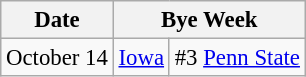<table class="wikitable" style="font-size:95%;">
<tr>
<th>Date</th>
<th colspan="2">Bye Week</th>
</tr>
<tr>
<td>October 14</td>
<td><a href='#'>Iowa</a></td>
<td>#3 <a href='#'>Penn State</a></td>
</tr>
</table>
